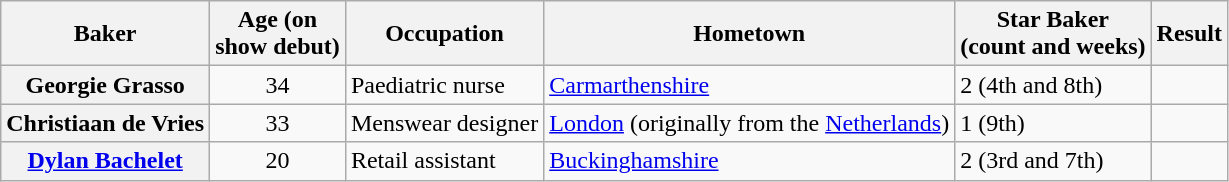<table class="wikitable col2center col5center">
<tr>
<th scope="col">Baker</th>
<th scope="col">Age (on<br>show debut)</th>
<th scope="col">Occupation</th>
<th scope="col">Hometown</th>
<th scope="col">Star Baker<br>(count and weeks)</th>
<th scope="col">Result</th>
</tr>
<tr>
<th scope="row">Georgie Grasso</th>
<td align="center">34</td>
<td>Paediatric nurse</td>
<td><a href='#'>Carmarthenshire</a></td>
<td>2 (4th and 8th)</td>
<td></td>
</tr>
<tr>
<th scope="row">Christiaan de Vries</th>
<td align="center">33</td>
<td>Menswear designer</td>
<td><a href='#'>London</a> (originally from the <a href='#'>Netherlands</a>)</td>
<td>1 (9th)</td>
<td></td>
</tr>
<tr>
<th scope="row"><a href='#'>Dylan Bachelet</a></th>
<td align="center">20</td>
<td>Retail assistant</td>
<td><a href='#'>Buckinghamshire</a></td>
<td>2 (3rd and 7th)</td>
<td></td>
</tr>
</table>
